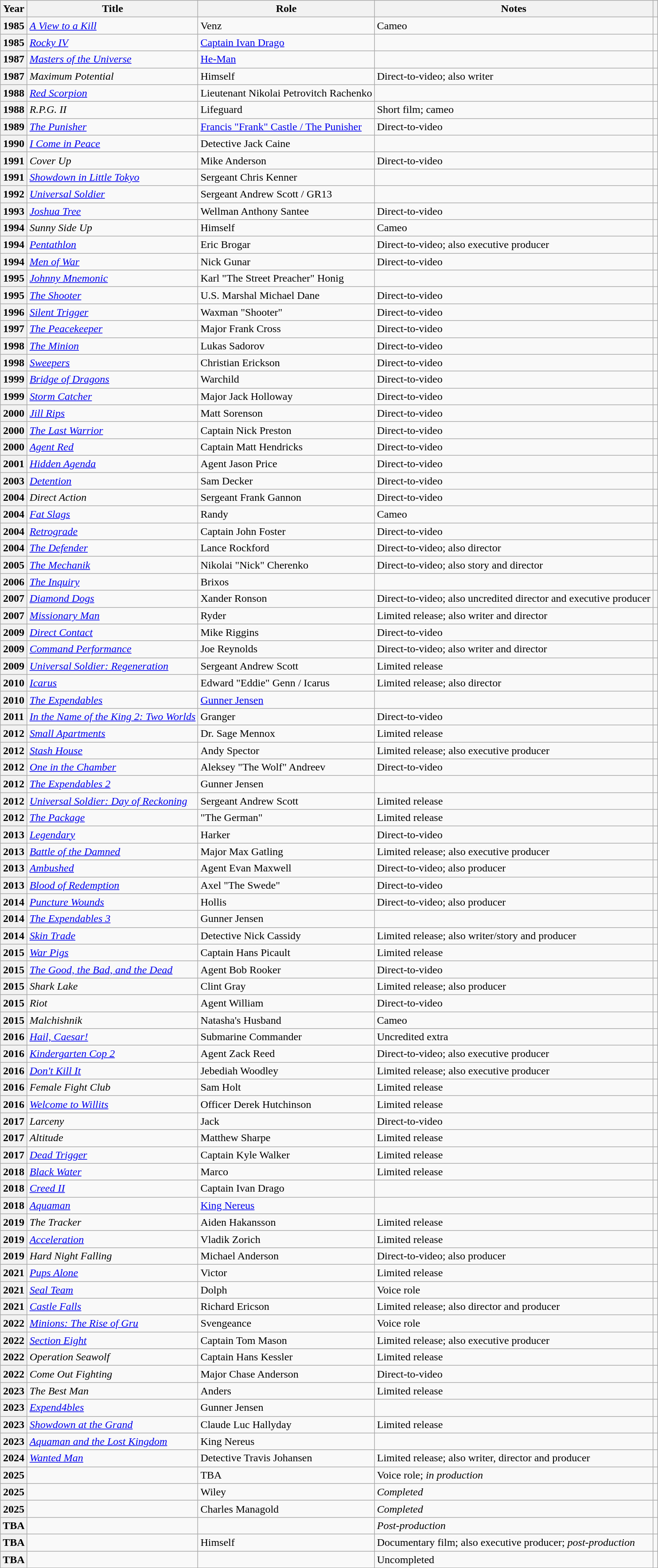<table class="wikitable plainrowheaders sortable" style="margin-right: 0;">
<tr>
<th scope="col">Year</th>
<th scope="col">Title</th>
<th scope="col">Role</th>
<th scope="col" class="unsortable">Notes</th>
<th scope="col" class="unsortable"></th>
</tr>
<tr>
<th scope=row>1985</th>
<td><em><a href='#'>A View to a Kill</a></em></td>
<td>Venz</td>
<td>Cameo</td>
<td></td>
</tr>
<tr>
<th scope=row>1985</th>
<td><em><a href='#'>Rocky IV</a></em></td>
<td><a href='#'>Captain Ivan Drago</a></td>
<td></td>
<td></td>
</tr>
<tr>
<th scope=row>1987</th>
<td><em><a href='#'>Masters of the Universe</a></em></td>
<td><a href='#'>He-Man</a></td>
<td></td>
<td></td>
</tr>
<tr>
<th scope=row>1987</th>
<td><em>Maximum Potential</em></td>
<td>Himself</td>
<td>Direct-to-video; also writer</td>
<td></td>
</tr>
<tr>
<th scope=row>1988</th>
<td><em><a href='#'>Red Scorpion</a></em></td>
<td>Lieutenant Nikolai Petrovitch Rachenko</td>
<td></td>
<td></td>
</tr>
<tr>
<th scope=row>1988</th>
<td><em>R.P.G. II</em></td>
<td>Lifeguard</td>
<td>Short film; cameo</td>
<td></td>
</tr>
<tr>
<th scope=row>1989</th>
<td><em><a href='#'>The Punisher</a></em></td>
<td><a href='#'>Francis "Frank" Castle / The Punisher</a></td>
<td>Direct-to-video</td>
<td style="text-align:center;"></td>
</tr>
<tr>
<th scope=row>1990</th>
<td><em><a href='#'>I Come in Peace</a></em></td>
<td>Detective Jack Caine</td>
<td></td>
<td></td>
</tr>
<tr>
<th scope=row>1991</th>
<td><em>Cover Up</em></td>
<td>Mike Anderson</td>
<td>Direct-to-video</td>
<td></td>
</tr>
<tr>
<th scope=row>1991</th>
<td><em><a href='#'>Showdown in Little Tokyo</a></em></td>
<td>Sergeant Chris Kenner</td>
<td></td>
<td></td>
</tr>
<tr>
<th scope=row>1992</th>
<td><em><a href='#'>Universal Soldier</a></em></td>
<td>Sergeant Andrew Scott / GR13</td>
<td></td>
<td style="text-align:center;"></td>
</tr>
<tr>
<th scope=row>1993</th>
<td><em><a href='#'>Joshua Tree</a></em></td>
<td>Wellman Anthony Santee</td>
<td>Direct-to-video</td>
<td></td>
</tr>
<tr>
<th scope=row>1994</th>
<td><em>Sunny Side Up</em></td>
<td>Himself</td>
<td>Cameo</td>
<td></td>
</tr>
<tr>
<th scope=row>1994</th>
<td><em><a href='#'>Pentathlon</a></em></td>
<td>Eric Brogar</td>
<td>Direct-to-video; also executive producer</td>
<td></td>
</tr>
<tr>
<th scope=row>1994</th>
<td><em><a href='#'>Men of War</a></em></td>
<td>Nick Gunar</td>
<td>Direct-to-video</td>
<td></td>
</tr>
<tr>
<th scope=row>1995</th>
<td><em><a href='#'>Johnny Mnemonic</a></em></td>
<td>Karl "The Street Preacher" Honig</td>
<td></td>
<td></td>
</tr>
<tr>
<th scope=row>1995</th>
<td><em><a href='#'>The Shooter</a></em></td>
<td>U.S. Marshal Michael Dane</td>
<td>Direct-to-video</td>
<td style="text-align:center;"></td>
</tr>
<tr>
<th scope=row>1996</th>
<td><em><a href='#'>Silent Trigger</a></em></td>
<td>Waxman "Shooter"</td>
<td>Direct-to-video</td>
<td></td>
</tr>
<tr>
<th scope=row>1997</th>
<td><em><a href='#'>The Peacekeeper</a></em></td>
<td>Major Frank Cross</td>
<td>Direct-to-video</td>
<td></td>
</tr>
<tr>
<th scope=row>1998</th>
<td><em><a href='#'>The Minion</a></em></td>
<td>Lukas Sadorov</td>
<td>Direct-to-video</td>
<td></td>
</tr>
<tr>
<th scope=row>1998</th>
<td><em><a href='#'>Sweepers</a></em></td>
<td>Christian Erickson</td>
<td>Direct-to-video</td>
<td></td>
</tr>
<tr>
<th scope=row>1999</th>
<td><em><a href='#'>Bridge of Dragons</a></em></td>
<td>Warchild</td>
<td>Direct-to-video</td>
<td></td>
</tr>
<tr>
<th scope=row>1999</th>
<td><em><a href='#'>Storm Catcher</a></em></td>
<td>Major Jack Holloway</td>
<td>Direct-to-video</td>
<td></td>
</tr>
<tr>
<th scope=row>2000</th>
<td><em><a href='#'>Jill Rips</a></em></td>
<td>Matt Sorenson</td>
<td>Direct-to-video</td>
<td></td>
</tr>
<tr>
<th scope=row>2000</th>
<td><em><a href='#'>The Last Warrior</a></em></td>
<td>Captain Nick Preston</td>
<td>Direct-to-video</td>
<td></td>
</tr>
<tr>
<th scope=row>2000</th>
<td><em><a href='#'>Agent Red</a></em></td>
<td>Captain Matt Hendricks</td>
<td>Direct-to-video</td>
<td></td>
</tr>
<tr>
<th scope=row>2001</th>
<td><em><a href='#'>Hidden Agenda</a></em></td>
<td>Agent Jason Price</td>
<td>Direct-to-video</td>
<td></td>
</tr>
<tr>
<th scope=row>2003</th>
<td><em><a href='#'>Detention</a></em></td>
<td>Sam Decker</td>
<td>Direct-to-video</td>
<td></td>
</tr>
<tr>
<th scope=row>2004</th>
<td><em>Direct Action</em></td>
<td>Sergeant Frank Gannon</td>
<td>Direct-to-video</td>
<td></td>
</tr>
<tr>
<th scope=row>2004</th>
<td><em><a href='#'>Fat Slags</a></em></td>
<td>Randy</td>
<td>Cameo</td>
<td></td>
</tr>
<tr>
<th scope=row>2004</th>
<td><em><a href='#'>Retrograde</a></em></td>
<td>Captain John Foster</td>
<td>Direct-to-video</td>
<td></td>
</tr>
<tr>
<th scope=row>2004</th>
<td><em><a href='#'>The Defender</a></em></td>
<td>Lance Rockford</td>
<td>Direct-to-video; also director</td>
<td></td>
</tr>
<tr>
<th scope=row>2005</th>
<td><em><a href='#'>The Mechanik</a></em></td>
<td>Nikolai "Nick" Cherenko</td>
<td>Direct-to-video; also story and director</td>
<td></td>
</tr>
<tr>
<th scope=row>2006</th>
<td><em><a href='#'>The Inquiry</a></em></td>
<td>Brixos</td>
<td></td>
<td></td>
</tr>
<tr>
<th scope=row>2007</th>
<td><em><a href='#'>Diamond Dogs</a></em></td>
<td>Xander Ronson</td>
<td>Direct-to-video; also uncredited director and executive producer</td>
<td></td>
</tr>
<tr>
<th scope=row>2007</th>
<td><em><a href='#'>Missionary Man</a></em></td>
<td>Ryder</td>
<td>Limited release; also writer and director</td>
<td></td>
</tr>
<tr>
<th scope=row>2009</th>
<td><em><a href='#'>Direct Contact</a></em></td>
<td>Mike Riggins</td>
<td>Direct-to-video</td>
<td></td>
</tr>
<tr>
<th scope=row>2009</th>
<td><em><a href='#'>Command Performance</a></em></td>
<td>Joe Reynolds</td>
<td>Direct-to-video; also writer and director</td>
<td></td>
</tr>
<tr>
<th scope=row>2009</th>
<td><em><a href='#'>Universal Soldier: Regeneration</a></em></td>
<td>Sergeant Andrew Scott</td>
<td>Limited release</td>
<td></td>
</tr>
<tr>
<th scope=row>2010</th>
<td><em><a href='#'>Icarus</a></em></td>
<td>Edward "Eddie" Genn / Icarus</td>
<td>Limited release; also director</td>
<td></td>
</tr>
<tr>
<th scope=row>2010</th>
<td><em><a href='#'>The Expendables</a></em></td>
<td><a href='#'>Gunner Jensen</a></td>
<td></td>
<td></td>
</tr>
<tr>
<th scope=row>2011</th>
<td><em><a href='#'>In the Name of the King 2: Two Worlds</a></em></td>
<td>Granger</td>
<td>Direct-to-video</td>
<td></td>
</tr>
<tr>
<th scope=row>2012</th>
<td><em><a href='#'>Small Apartments</a></em></td>
<td>Dr. Sage Mennox</td>
<td>Limited release</td>
<td></td>
</tr>
<tr>
<th scope=row>2012</th>
<td><em><a href='#'>Stash House</a></em></td>
<td>Andy Spector</td>
<td>Limited release; also executive producer</td>
<td></td>
</tr>
<tr>
<th scope=row>2012</th>
<td><em><a href='#'>One in the Chamber</a></em></td>
<td>Aleksey "The Wolf" Andreev</td>
<td>Direct-to-video</td>
<td></td>
</tr>
<tr>
<th scope=row>2012</th>
<td><em><a href='#'>The Expendables 2</a></em></td>
<td>Gunner Jensen</td>
<td></td>
<td></td>
</tr>
<tr>
<th scope=row>2012</th>
<td><em><a href='#'>Universal Soldier: Day of Reckoning</a></em></td>
<td>Sergeant Andrew Scott</td>
<td>Limited release</td>
<td></td>
</tr>
<tr>
<th scope=row>2012</th>
<td><em><a href='#'>The Package</a></em></td>
<td>"The German"</td>
<td>Limited release</td>
<td></td>
</tr>
<tr>
<th scope=row>2013</th>
<td><em><a href='#'>Legendary</a></em></td>
<td>Harker</td>
<td>Direct-to-video</td>
<td></td>
</tr>
<tr>
<th scope=row>2013</th>
<td><em><a href='#'>Battle of the Damned</a></em></td>
<td>Major Max Gatling</td>
<td>Limited release; also executive producer</td>
<td></td>
</tr>
<tr>
<th scope=row>2013</th>
<td><em><a href='#'>Ambushed</a></em></td>
<td>Agent Evan Maxwell</td>
<td>Direct-to-video; also producer</td>
<td></td>
</tr>
<tr>
<th scope=row>2013</th>
<td><em><a href='#'>Blood of Redemption</a></em></td>
<td>Axel "The Swede"</td>
<td>Direct-to-video</td>
<td></td>
</tr>
<tr>
<th scope=row>2014</th>
<td><em><a href='#'>Puncture Wounds</a></em></td>
<td>Hollis</td>
<td>Direct-to-video; also producer</td>
<td></td>
</tr>
<tr>
<th scope=row>2014</th>
<td><em><a href='#'>The Expendables 3</a></em></td>
<td>Gunner Jensen</td>
<td></td>
<td></td>
</tr>
<tr>
<th scope=row>2014</th>
<td><em><a href='#'>Skin Trade</a></em></td>
<td>Detective Nick Cassidy</td>
<td>Limited release; also writer/story and producer</td>
<td></td>
</tr>
<tr>
<th scope=row>2015</th>
<td><em><a href='#'>War Pigs</a></em></td>
<td>Captain Hans Picault</td>
<td>Limited release</td>
<td></td>
</tr>
<tr>
<th scope=row>2015</th>
<td><em><a href='#'>The Good, the Bad, and the Dead</a></em></td>
<td>Agent Bob Rooker</td>
<td>Direct-to-video</td>
<td></td>
</tr>
<tr>
<th scope=row>2015</th>
<td><em>Shark Lake</em></td>
<td>Clint Gray</td>
<td>Limited release; also producer</td>
<td></td>
</tr>
<tr>
<th scope=row>2015</th>
<td><em>Riot</em></td>
<td>Agent William</td>
<td>Direct-to-video</td>
<td></td>
</tr>
<tr>
<th scope=row>2015</th>
<td><em>Malchishnik</em></td>
<td>Natasha's Husband</td>
<td>Cameo</td>
<td></td>
</tr>
<tr>
<th scope=row>2016</th>
<td><em><a href='#'>Hail, Caesar!</a></em></td>
<td>Submarine Commander</td>
<td>Uncredited еxtra</td>
<td style="text-align:center;"></td>
</tr>
<tr>
<th scope=row>2016</th>
<td><em><a href='#'>Kindergarten Cop 2</a></em></td>
<td>Agent Zack Reed</td>
<td>Direct-to-video; also executive producer</td>
<td></td>
</tr>
<tr>
<th scope=row>2016</th>
<td><em><a href='#'>Don't Kill It</a></em></td>
<td>Jebediah Woodley</td>
<td>Limited release; also executive producer</td>
<td></td>
</tr>
<tr>
<th scope=row>2016</th>
<td><em>Female Fight Club</em></td>
<td>Sam Holt</td>
<td>Limited release</td>
<td></td>
</tr>
<tr>
<th scope=row>2016</th>
<td><em><a href='#'>Welcome to Willits</a></em></td>
<td>Officer Derek Hutchinson</td>
<td>Limited release</td>
<td></td>
</tr>
<tr>
<th scope=row>2017</th>
<td><em>Larceny</em></td>
<td>Jack</td>
<td>Direct-to-video</td>
<td></td>
</tr>
<tr>
<th scope=row>2017</th>
<td><em>Altitude</em></td>
<td>Matthew Sharpe</td>
<td>Limited release</td>
<td></td>
</tr>
<tr>
<th scope=row>2017</th>
<td><em><a href='#'>Dead Trigger</a></em></td>
<td>Captain Kyle Walker</td>
<td>Limited release</td>
<td></td>
</tr>
<tr>
<th scope=row>2018</th>
<td><em><a href='#'>Black Water</a></em></td>
<td>Marco</td>
<td>Limited release</td>
<td></td>
</tr>
<tr>
<th scope=row>2018</th>
<td><em><a href='#'>Creed II</a></em></td>
<td>Captain Ivan Drago</td>
<td></td>
<td></td>
</tr>
<tr>
<th scope=row>2018</th>
<td><em><a href='#'>Aquaman</a></em></td>
<td><a href='#'>King Nereus</a></td>
<td></td>
<td></td>
</tr>
<tr>
<th scope=row>2019</th>
<td><em>The Tracker</em></td>
<td>Aiden Hakansson</td>
<td>Limited release</td>
<td></td>
</tr>
<tr>
<th scope=row>2019</th>
<td><em><a href='#'>Acceleration</a></em></td>
<td>Vladik Zorich</td>
<td>Limited release</td>
<td></td>
</tr>
<tr>
<th scope=row>2019</th>
<td><em>Hard Night Falling</em></td>
<td>Michael Anderson</td>
<td>Direct-to-video; also producer</td>
<td></td>
</tr>
<tr>
<th scope=row>2021</th>
<td><em><a href='#'>Pups Alone</a></em></td>
<td>Victor</td>
<td>Limited release</td>
<td></td>
</tr>
<tr>
<th scope=row>2021</th>
<td><em><a href='#'>Seal Team</a></em></td>
<td>Dolph</td>
<td>Voice role</td>
<td></td>
</tr>
<tr>
<th scope=row>2021</th>
<td><em><a href='#'>Castle Falls</a></em></td>
<td>Richard Ericson</td>
<td>Limited release; also director and producer</td>
<td></td>
</tr>
<tr>
<th scope=row>2022</th>
<td><em><a href='#'>Minions: The Rise of Gru</a></em></td>
<td>Svengeance</td>
<td>Voice role</td>
<td></td>
</tr>
<tr>
<th scope=row>2022</th>
<td><em><a href='#'>Section Eight</a></em></td>
<td>Captain Tom Mason</td>
<td>Limited release; also executive producer</td>
<td></td>
</tr>
<tr>
<th scope=row>2022</th>
<td><em>Operation Seawolf</em></td>
<td>Captain Hans Kessler</td>
<td>Limited release</td>
<td></td>
</tr>
<tr>
<th scope=row>2022</th>
<td><em>Come Out Fighting</em></td>
<td>Major Chase Anderson</td>
<td>Direct-to-video</td>
<td></td>
</tr>
<tr>
<th scope="row">2023</th>
<td><em>The Best Man</em></td>
<td>Anders</td>
<td>Limited release</td>
<td></td>
</tr>
<tr>
<th scope="row">2023</th>
<td><em><a href='#'>Expend4bles</a></em></td>
<td>Gunner Jensen</td>
<td></td>
<td></td>
</tr>
<tr>
<th scope=row>2023</th>
<td><em><a href='#'>Showdown at the Grand</a></em></td>
<td>Claude Luc Hallyday</td>
<td>Limited release</td>
<td></td>
</tr>
<tr>
<th scope="row">2023</th>
<td><em><a href='#'>Aquaman and the Lost Kingdom</a></em></td>
<td>King Nereus</td>
<td></td>
<td></td>
</tr>
<tr>
<th scope="row">2024</th>
<td><em><a href='#'>Wanted Man</a></em></td>
<td>Detective Travis Johansen</td>
<td>Limited release; аlso writer, director and producer</td>
<td></td>
</tr>
<tr>
<th scope="row">2025</th>
<td></td>
<td>TBA</td>
<td>Voice role; <em>in production</em></td>
<td></td>
</tr>
<tr>
<th scope=row>2025</th>
<td></td>
<td>Wiley</td>
<td><em>Completed</em></td>
<td></td>
</tr>
<tr>
<th scope=row>2025</th>
<td></td>
<td>Charles Managold</td>
<td><em>Completed</em></td>
<td></td>
</tr>
<tr>
<th scope="row">TBA</th>
<td></td>
<td></td>
<td><em>Post-production</em></td>
<td></td>
</tr>
<tr>
<th scope="row">TBA</th>
<td></td>
<td>Himself</td>
<td>Documentary film; also executive producer; <em>post-production</em></td>
<td></td>
</tr>
<tr>
<th scope="row">TBA</th>
<td></td>
<td></td>
<td>Uncompleted</td>
<td></td>
</tr>
</table>
